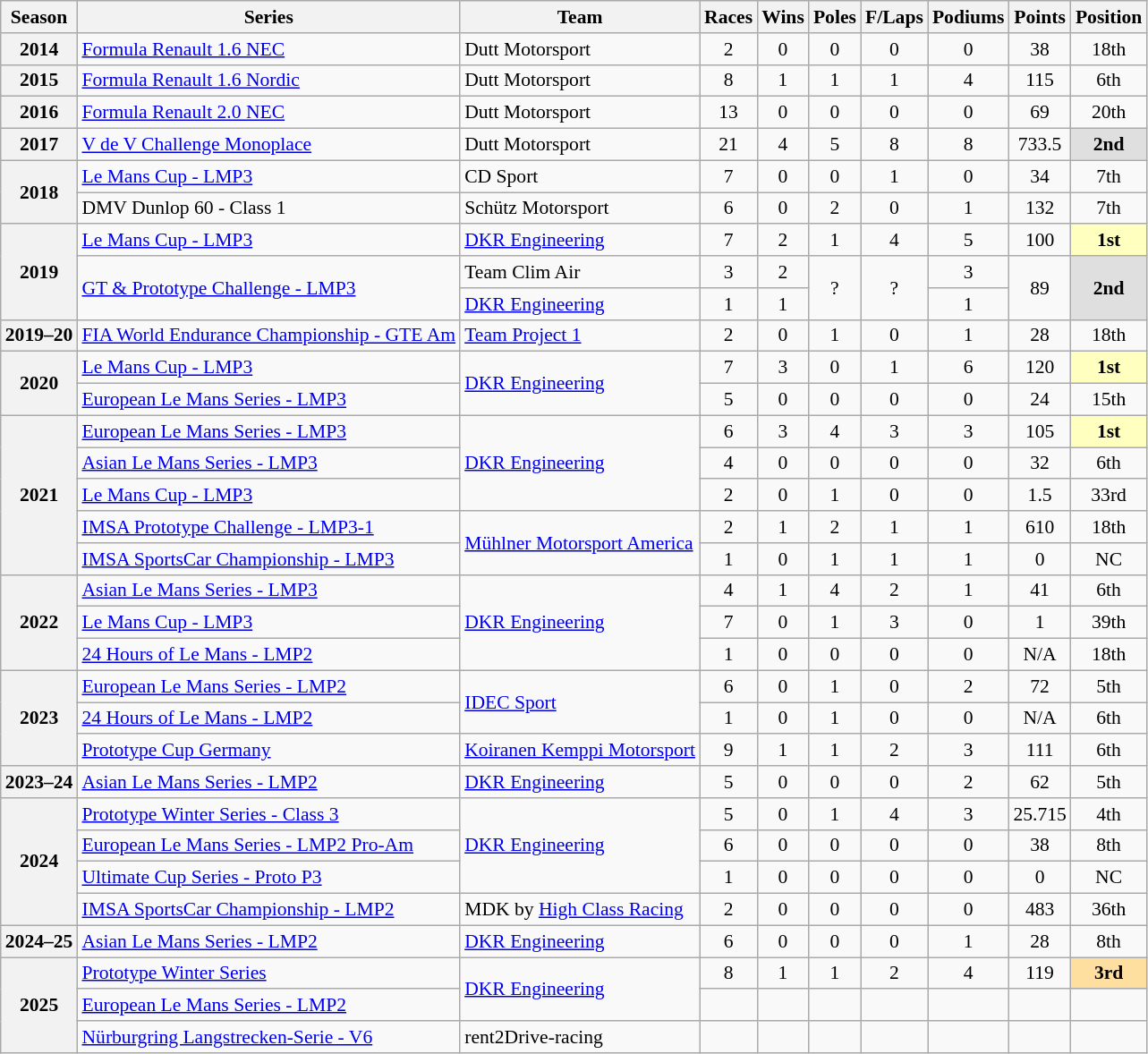<table class="wikitable" style="font-size: 90%; text-align:center">
<tr>
<th>Season</th>
<th>Series</th>
<th>Team</th>
<th>Races</th>
<th>Wins</th>
<th>Poles</th>
<th>F/Laps</th>
<th>Podiums</th>
<th>Points</th>
<th>Position</th>
</tr>
<tr>
<th>2014</th>
<td align=left><a href='#'>Formula Renault 1.6 NEC</a></td>
<td align="left">Dutt Motorsport</td>
<td>2</td>
<td>0</td>
<td>0</td>
<td>0</td>
<td>0</td>
<td>38</td>
<td>18th</td>
</tr>
<tr>
<th>2015</th>
<td align=left><a href='#'>Formula Renault 1.6 Nordic</a></td>
<td align=left>Dutt Motorsport</td>
<td>8</td>
<td>1</td>
<td>1</td>
<td>1</td>
<td>4</td>
<td>115</td>
<td>6th</td>
</tr>
<tr>
<th>2016</th>
<td align=left><a href='#'>Formula Renault 2.0 NEC</a></td>
<td align=left>Dutt Motorsport</td>
<td>13</td>
<td>0</td>
<td>0</td>
<td>0</td>
<td>0</td>
<td>69</td>
<td>20th</td>
</tr>
<tr>
<th>2017</th>
<td align=left><a href='#'>V de V Challenge Monoplace</a></td>
<td align=left>Dutt Motorsport</td>
<td>21</td>
<td>4</td>
<td>5</td>
<td>8</td>
<td>8</td>
<td>733.5</td>
<td style="background:#DFDFDF;"><strong>2nd</strong></td>
</tr>
<tr>
<th rowspan=2>2018</th>
<td align=left><a href='#'>Le Mans Cup - LMP3</a></td>
<td align=left>CD Sport</td>
<td>7</td>
<td>0</td>
<td>0</td>
<td>1</td>
<td>0</td>
<td>34</td>
<td>7th</td>
</tr>
<tr>
<td align=left>DMV Dunlop 60 - Class 1</td>
<td align=left>Schütz Motorsport</td>
<td>6</td>
<td>0</td>
<td>2</td>
<td>0</td>
<td>1</td>
<td>132</td>
<td>7th</td>
</tr>
<tr>
<th rowspan="3">2019</th>
<td align=left><a href='#'>Le Mans Cup - LMP3</a></td>
<td align=left><a href='#'>DKR Engineering</a></td>
<td>7</td>
<td>2</td>
<td>1</td>
<td>4</td>
<td>5</td>
<td>100</td>
<td style="background:#FFFFBF;"><strong>1st</strong></td>
</tr>
<tr>
<td rowspan="2" align="left"><a href='#'>GT & Prototype Challenge - LMP3</a></td>
<td align=left>Team Clim Air</td>
<td>3</td>
<td>2</td>
<td rowspan="2">?</td>
<td rowspan="2">?</td>
<td>3</td>
<td rowspan="2">89</td>
<td rowspan="2" style="background:#DFDFDF;"><strong>2nd</strong></td>
</tr>
<tr>
<td align=left><a href='#'>DKR Engineering</a></td>
<td>1</td>
<td>1</td>
<td>1</td>
</tr>
<tr>
<th>2019–20</th>
<td align="left"><a href='#'>FIA World Endurance Championship - GTE Am</a></td>
<td align="left"><a href='#'>Team Project 1</a></td>
<td>2</td>
<td>0</td>
<td>1</td>
<td>0</td>
<td>1</td>
<td>28</td>
<td>18th</td>
</tr>
<tr>
<th rowspan="2">2020</th>
<td align="left"><a href='#'>Le Mans Cup - LMP3</a></td>
<td rowspan="2" align="left"><a href='#'>DKR Engineering</a></td>
<td>7</td>
<td>3</td>
<td>0</td>
<td>1</td>
<td>6</td>
<td>120</td>
<td style="background:#FFFFBF;"><strong>1st</strong></td>
</tr>
<tr>
<td align="left"><a href='#'>European Le Mans Series - LMP3</a></td>
<td>5</td>
<td>0</td>
<td>0</td>
<td>0</td>
<td>0</td>
<td>24</td>
<td>15th</td>
</tr>
<tr>
<th rowspan="5">2021</th>
<td align="left"><a href='#'>European Le Mans Series - LMP3</a></td>
<td rowspan="3" align=left><a href='#'>DKR Engineering</a></td>
<td>6</td>
<td>3</td>
<td>4</td>
<td>3</td>
<td>3</td>
<td>105</td>
<td style="background:#FFFFBF;"><strong>1st</strong></td>
</tr>
<tr>
<td align="left"><a href='#'>Asian Le Mans Series - LMP3</a></td>
<td>4</td>
<td>0</td>
<td>0</td>
<td>0</td>
<td>0</td>
<td>32</td>
<td>6th</td>
</tr>
<tr>
<td align=left><a href='#'>Le Mans Cup - LMP3</a></td>
<td>2</td>
<td>0</td>
<td>1</td>
<td>0</td>
<td>0</td>
<td>1.5</td>
<td>33rd</td>
</tr>
<tr>
<td align="left"><a href='#'>IMSA Prototype Challenge - LMP3-1</a></td>
<td rowspan="2" align="left"><a href='#'>Mühlner Motorsport America</a></td>
<td>2</td>
<td>1</td>
<td>2</td>
<td>1</td>
<td>1</td>
<td>610</td>
<td>18th</td>
</tr>
<tr>
<td align="left"><a href='#'>IMSA SportsCar Championship - LMP3</a></td>
<td>1</td>
<td>0</td>
<td>1</td>
<td>1</td>
<td>1</td>
<td>0</td>
<td>NC</td>
</tr>
<tr>
<th rowspan="3">2022</th>
<td align="left"><a href='#'>Asian Le Mans Series - LMP3</a></td>
<td rowspan="3" align="left"><a href='#'>DKR Engineering</a></td>
<td>4</td>
<td>1</td>
<td>4</td>
<td>2</td>
<td>1</td>
<td>41</td>
<td>6th</td>
</tr>
<tr>
<td align=left><a href='#'>Le Mans Cup - LMP3</a></td>
<td>7</td>
<td>0</td>
<td>1</td>
<td>3</td>
<td>0</td>
<td>1</td>
<td>39th</td>
</tr>
<tr>
<td align=left><a href='#'>24 Hours of Le Mans - LMP2</a></td>
<td>1</td>
<td>0</td>
<td>0</td>
<td>0</td>
<td>0</td>
<td>N/A</td>
<td>18th</td>
</tr>
<tr>
<th rowspan="3">2023</th>
<td align=left><a href='#'>European Le Mans Series - LMP2</a></td>
<td rowspan="2" align="left"><a href='#'>IDEC Sport</a></td>
<td>6</td>
<td>0</td>
<td>1</td>
<td>0</td>
<td>2</td>
<td>72</td>
<td>5th</td>
</tr>
<tr>
<td align=left><a href='#'>24 Hours of Le Mans - LMP2</a></td>
<td>1</td>
<td>0</td>
<td>1</td>
<td>0</td>
<td>0</td>
<td>N/A</td>
<td>6th</td>
</tr>
<tr>
<td align=left><a href='#'>Prototype Cup Germany</a></td>
<td align=left><a href='#'>Koiranen Kemppi Motorsport</a></td>
<td>9</td>
<td>1</td>
<td>1</td>
<td>2</td>
<td>3</td>
<td>111</td>
<td>6th</td>
</tr>
<tr>
<th>2023–24</th>
<td align=left><a href='#'>Asian Le Mans Series - LMP2</a></td>
<td align=left><a href='#'>DKR Engineering</a></td>
<td>5</td>
<td>0</td>
<td>0</td>
<td>0</td>
<td>2</td>
<td>62</td>
<td>5th</td>
</tr>
<tr>
<th rowspan="4">2024</th>
<td align=left><a href='#'>Prototype Winter Series - Class 3</a></td>
<td rowspan="3" align="left"><a href='#'>DKR Engineering</a></td>
<td>5</td>
<td>0</td>
<td>1</td>
<td>4</td>
<td>3</td>
<td>25.715</td>
<td>4th</td>
</tr>
<tr>
<td align=left><a href='#'>European Le Mans Series - LMP2 Pro-Am</a></td>
<td>6</td>
<td>0</td>
<td>0</td>
<td>0</td>
<td>0</td>
<td>38</td>
<td>8th</td>
</tr>
<tr>
<td align=left><a href='#'>Ultimate Cup Series - Proto P3</a></td>
<td>1</td>
<td>0</td>
<td>0</td>
<td>0</td>
<td>0</td>
<td>0</td>
<td>NC</td>
</tr>
<tr>
<td align=left><a href='#'>IMSA SportsCar Championship - LMP2</a></td>
<td align=left>MDK by <a href='#'>High Class Racing</a></td>
<td>2</td>
<td>0</td>
<td>0</td>
<td>0</td>
<td>0</td>
<td>483</td>
<td>36th</td>
</tr>
<tr>
<th>2024–25</th>
<td align=left><a href='#'>Asian Le Mans Series - LMP2</a></td>
<td align=left><a href='#'>DKR Engineering</a></td>
<td>6</td>
<td>0</td>
<td>0</td>
<td>0</td>
<td>1</td>
<td>28</td>
<td>8th</td>
</tr>
<tr>
<th rowspan="3">2025</th>
<td align=left><a href='#'>Prototype Winter Series</a></td>
<td rowspan="2" align="left"><a href='#'>DKR Engineering</a></td>
<td>8</td>
<td>1</td>
<td>1</td>
<td>2</td>
<td>4</td>
<td>119</td>
<td style="background:#FFDF9F;"><strong>3rd</strong></td>
</tr>
<tr>
<td align=left><a href='#'>European Le Mans Series - LMP2</a></td>
<td></td>
<td></td>
<td></td>
<td></td>
<td></td>
<td></td>
<td></td>
</tr>
<tr>
<td align=left><a href='#'>Nürburgring Langstrecken-Serie - V6</a></td>
<td align=left>rent2Drive-racing</td>
<td></td>
<td></td>
<td></td>
<td></td>
<td></td>
<td></td>
<td></td>
</tr>
</table>
